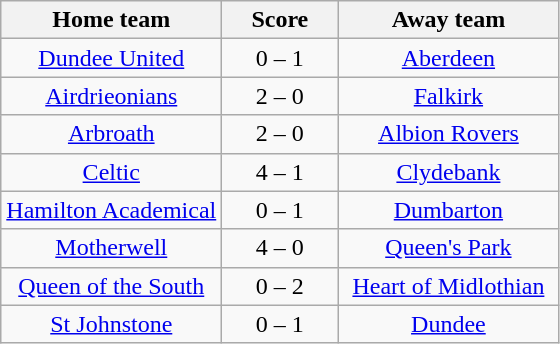<table class="wikitable" style="text-align: center">
<tr>
<th width=140>Home team</th>
<th width=70>Score</th>
<th width=140>Away team</th>
</tr>
<tr>
<td><a href='#'>Dundee United</a></td>
<td>0 – 1</td>
<td><a href='#'>Aberdeen</a></td>
</tr>
<tr>
<td><a href='#'>Airdrieonians</a></td>
<td>2 – 0</td>
<td><a href='#'>Falkirk</a></td>
</tr>
<tr>
<td><a href='#'>Arbroath</a></td>
<td>2 – 0</td>
<td><a href='#'>Albion Rovers</a></td>
</tr>
<tr>
<td><a href='#'>Celtic</a></td>
<td>4 – 1</td>
<td><a href='#'>Clydebank</a></td>
</tr>
<tr>
<td><a href='#'>Hamilton Academical</a></td>
<td>0 – 1</td>
<td><a href='#'>Dumbarton</a></td>
</tr>
<tr>
<td><a href='#'>Motherwell</a></td>
<td>4 – 0</td>
<td><a href='#'>Queen's Park</a></td>
</tr>
<tr>
<td><a href='#'>Queen of the South</a></td>
<td>0 – 2</td>
<td><a href='#'>Heart of Midlothian</a></td>
</tr>
<tr>
<td><a href='#'>St Johnstone</a></td>
<td>0 – 1</td>
<td><a href='#'>Dundee</a></td>
</tr>
</table>
